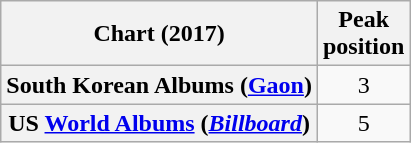<table class="wikitable plainrowheaders" style="text-align:center">
<tr>
<th scope="col">Chart (2017)</th>
<th scope="col">Peak<br> position</th>
</tr>
<tr>
<th scope="row">South Korean Albums (<a href='#'>Gaon</a>)</th>
<td>3</td>
</tr>
<tr>
<th scope="row">US <a href='#'>World Albums</a> (<a href='#'><em>Billboard</em></a>)</th>
<td>5</td>
</tr>
</table>
